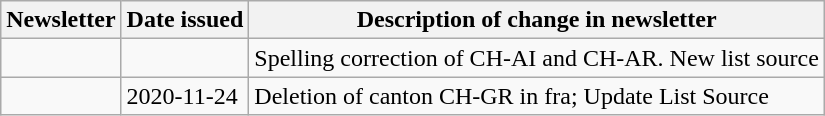<table class="wikitable">
<tr>
<th>Newsletter</th>
<th>Date issued</th>
<th>Description of change in newsletter</th>
</tr>
<tr>
<td id="I-5"></td>
<td></td>
<td>Spelling correction of CH-AI and CH-AR. New list source</td>
</tr>
<tr>
<td></td>
<td>2020-11-24</td>
<td>Deletion of canton CH-GR in fra; Update List Source</td>
</tr>
</table>
